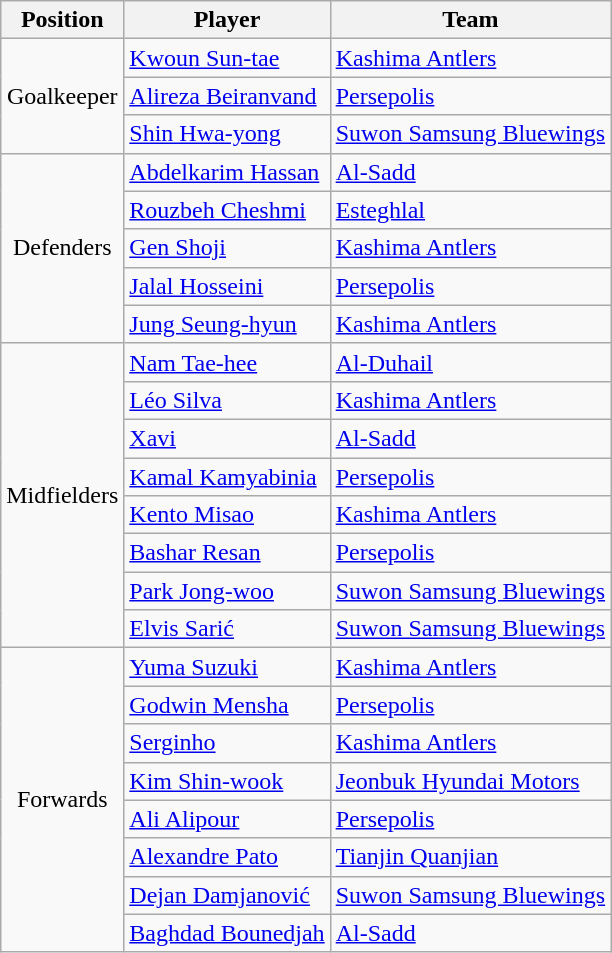<table class="wikitable">
<tr>
<th>Position</th>
<th>Player</th>
<th>Team</th>
</tr>
<tr>
<td rowspan="3" align=center>Goalkeeper</td>
<td> <a href='#'>Kwoun Sun-tae</a></td>
<td> <a href='#'>Kashima Antlers</a></td>
</tr>
<tr>
<td> <a href='#'>Alireza Beiranvand</a></td>
<td> <a href='#'>Persepolis</a></td>
</tr>
<tr>
<td> <a href='#'>Shin Hwa-yong</a></td>
<td> <a href='#'>Suwon Samsung Bluewings</a></td>
</tr>
<tr>
<td align=center rowspan=5>Defenders</td>
<td> <a href='#'>Abdelkarim Hassan</a></td>
<td> <a href='#'>Al-Sadd</a></td>
</tr>
<tr>
<td> <a href='#'>Rouzbeh Cheshmi</a></td>
<td> <a href='#'>Esteghlal</a></td>
</tr>
<tr>
<td> <a href='#'>Gen Shoji</a></td>
<td> <a href='#'>Kashima Antlers</a></td>
</tr>
<tr>
<td> <a href='#'>Jalal Hosseini</a></td>
<td> <a href='#'>Persepolis</a></td>
</tr>
<tr>
<td> <a href='#'>Jung Seung-hyun</a></td>
<td> <a href='#'>Kashima Antlers</a></td>
</tr>
<tr>
<td align=center rowspan=8>Midfielders</td>
<td> <a href='#'>Nam Tae-hee</a></td>
<td> <a href='#'>Al-Duhail</a></td>
</tr>
<tr>
<td> <a href='#'>Léo Silva</a></td>
<td> <a href='#'>Kashima Antlers</a></td>
</tr>
<tr>
<td> <a href='#'>Xavi</a></td>
<td> <a href='#'>Al-Sadd</a></td>
</tr>
<tr>
<td> <a href='#'>Kamal Kamyabinia</a></td>
<td> <a href='#'>Persepolis</a></td>
</tr>
<tr>
<td> <a href='#'>Kento Misao</a></td>
<td> <a href='#'>Kashima Antlers</a></td>
</tr>
<tr>
<td> <a href='#'>Bashar Resan</a></td>
<td> <a href='#'>Persepolis</a></td>
</tr>
<tr>
<td> <a href='#'>Park Jong-woo</a></td>
<td> <a href='#'>Suwon Samsung Bluewings</a></td>
</tr>
<tr>
<td> <a href='#'>Elvis Sarić</a></td>
<td> <a href='#'>Suwon Samsung Bluewings</a></td>
</tr>
<tr>
<td align=center rowspan=8>Forwards</td>
<td> <a href='#'>Yuma Suzuki</a></td>
<td> <a href='#'>Kashima Antlers</a></td>
</tr>
<tr>
<td> <a href='#'>Godwin Mensha</a></td>
<td> <a href='#'>Persepolis</a></td>
</tr>
<tr>
<td> <a href='#'>Serginho</a></td>
<td> <a href='#'>Kashima Antlers</a></td>
</tr>
<tr>
<td> <a href='#'>Kim Shin-wook</a></td>
<td> <a href='#'>Jeonbuk Hyundai Motors</a></td>
</tr>
<tr>
<td> <a href='#'>Ali Alipour</a></td>
<td> <a href='#'>Persepolis</a></td>
</tr>
<tr>
<td> <a href='#'>Alexandre Pato</a></td>
<td> <a href='#'>Tianjin Quanjian</a></td>
</tr>
<tr>
<td> <a href='#'>Dejan Damjanović</a></td>
<td> <a href='#'>Suwon Samsung Bluewings</a></td>
</tr>
<tr>
<td> <a href='#'>Baghdad Bounedjah</a></td>
<td> <a href='#'>Al-Sadd</a></td>
</tr>
</table>
